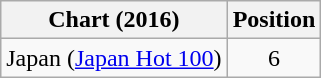<table class="wikitable">
<tr>
<th>Chart (2016)</th>
<th>Position</th>
</tr>
<tr>
<td>Japan (<a href='#'>Japan Hot 100</a>)</td>
<td style="text-align:center;">6</td>
</tr>
</table>
